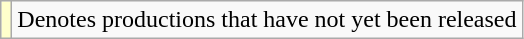<table class="wikitable">
<tr>
<td style="background:#FFFFCC;"></td>
<td>Denotes productions that have not yet been released</td>
</tr>
</table>
